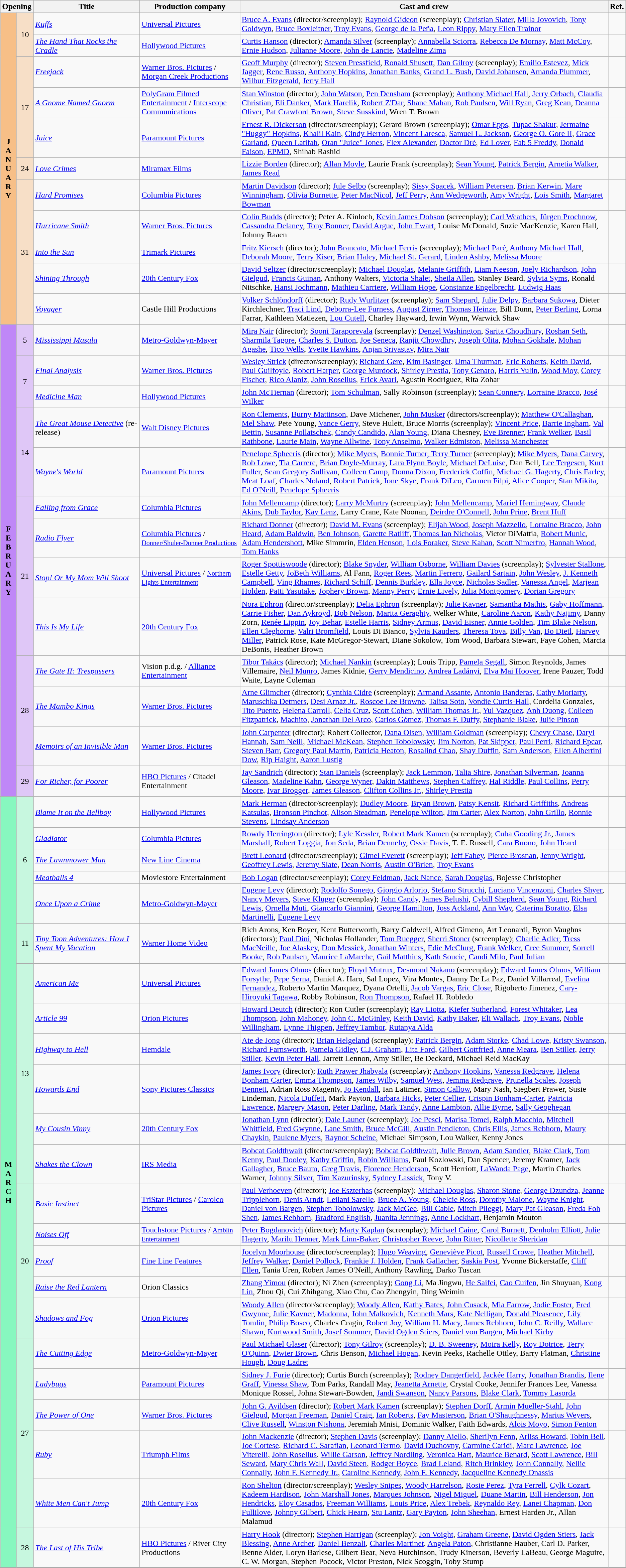<table class="wikitable sortable">
<tr>
<th colspan="2">Opening</th>
<th style="width:17%;">Title</th>
<th style="width:16%;">Production company</th>
<th>Cast and crew</th>
<th class="unsortable">Ref.</th>
</tr>
<tr>
<th rowspan="11" style="text-align:center; background:#f7bf87;"><strong>J<br>A<br>N<br>U<br>A<br>R<br>Y</strong></th>
<td rowspan="2" style="text-align:center; background:#f7dfc7;">10</td>
<td><em><a href='#'>Kuffs</a></em></td>
<td><a href='#'>Universal Pictures</a></td>
<td><a href='#'>Bruce A. Evans</a> (director/screenplay); <a href='#'>Raynold Gideon</a> (screenplay); <a href='#'>Christian Slater</a>, <a href='#'>Milla Jovovich</a>, <a href='#'>Tony Goldwyn</a>, <a href='#'>Bruce Boxleitner</a>, <a href='#'>Troy Evans</a>, <a href='#'>George de la Peña</a>, <a href='#'>Leon Rippy</a>, <a href='#'>Mary Ellen Trainor</a></td>
<td></td>
</tr>
<tr>
<td><em><a href='#'>The Hand That Rocks the Cradle</a></em></td>
<td><a href='#'>Hollywood Pictures</a></td>
<td><a href='#'>Curtis Hanson</a> (director); <a href='#'>Amanda Silver</a> (screenplay); <a href='#'>Annabella Sciorra</a>, <a href='#'>Rebecca De Mornay</a>, <a href='#'>Matt McCoy</a>, <a href='#'>Ernie Hudson</a>, <a href='#'>Julianne Moore</a>, <a href='#'>John de Lancie</a>, <a href='#'>Madeline Zima</a></td>
<td></td>
</tr>
<tr>
<td rowspan="3" style="text-align:center; background:#f7dfc7;">17</td>
<td><em><a href='#'>Freejack</a></em></td>
<td><a href='#'>Warner Bros. Pictures</a> / <a href='#'>Morgan Creek Productions</a></td>
<td><a href='#'>Geoff Murphy</a> (director); <a href='#'>Steven Pressfield</a>, <a href='#'>Ronald Shusett</a>, <a href='#'>Dan Gilroy</a> (screenplay); <a href='#'>Emilio Estevez</a>, <a href='#'>Mick Jagger</a>, <a href='#'>Rene Russo</a>, <a href='#'>Anthony Hopkins</a>, <a href='#'>Jonathan Banks</a>, <a href='#'>Grand L. Bush</a>, <a href='#'>David Johansen</a>, <a href='#'>Amanda Plummer</a>, <a href='#'>Wilbur Fitzgerald</a>, <a href='#'>Jerry Hall</a></td>
<td></td>
</tr>
<tr>
<td><em><a href='#'>A Gnome Named Gnorm</a></em></td>
<td><a href='#'>PolyGram Filmed Entertainment</a> / <a href='#'>Interscope Communications</a></td>
<td><a href='#'>Stan Winston</a> (director); <a href='#'>John Watson</a>, <a href='#'>Pen Densham</a> (screenplay); <a href='#'>Anthony Michael Hall</a>, <a href='#'>Jerry Orbach</a>, <a href='#'>Claudia Christian</a>, <a href='#'>Eli Danker</a>, <a href='#'>Mark Harelik</a>, <a href='#'>Robert Z'Dar</a>, <a href='#'>Shane Mahan</a>, <a href='#'>Rob Paulsen</a>, <a href='#'>Will Ryan</a>, <a href='#'>Greg Kean</a>, <a href='#'>Deanna Oliver</a>, <a href='#'>Pat Crawford Brown</a>, <a href='#'>Steve Susskind</a>, Wren T. Brown</td>
<td></td>
</tr>
<tr>
<td><em><a href='#'>Juice</a></em></td>
<td><a href='#'>Paramount Pictures</a></td>
<td><a href='#'>Ernest R. Dickerson</a> (director/screenplay); Gerard Brown (screenplay); <a href='#'>Omar Epps</a>, <a href='#'>Tupac Shakur</a>, <a href='#'>Jermaine "Huggy" Hopkins</a>, <a href='#'>Khalil Kain</a>, <a href='#'>Cindy Herron</a>, <a href='#'>Vincent Laresca</a>, <a href='#'>Samuel L. Jackson</a>, <a href='#'>George O. Gore II</a>, <a href='#'>Grace Garland</a>, <a href='#'>Queen Latifah</a>, <a href='#'>Oran "Juice" Jones</a>, <a href='#'>Flex Alexander</a>, <a href='#'>Doctor Dré</a>, <a href='#'>Ed Lover</a>, <a href='#'>Fab 5 Freddy</a>, <a href='#'>Donald Faison</a>, <a href='#'>EPMD</a>, Shihab Rashid</td>
<td></td>
</tr>
<tr>
<td style="text-align:center; background:#f7dfc7;">24</td>
<td><em><a href='#'>Love Crimes</a></em></td>
<td><a href='#'>Miramax Films</a></td>
<td><a href='#'>Lizzie Borden</a> (director); <a href='#'>Allan Moyle</a>, Laurie Frank (screenplay); <a href='#'>Sean Young</a>, <a href='#'>Patrick Bergin</a>, <a href='#'>Arnetia Walker</a>, <a href='#'>James Read</a></td>
<td></td>
</tr>
<tr>
<td rowspan="5" style="text-align:center; background:#f7dfc7;">31</td>
<td><em><a href='#'>Hard Promises</a></em></td>
<td><a href='#'>Columbia Pictures</a></td>
<td><a href='#'>Martin Davidson</a> (director); <a href='#'>Jule Selbo</a> (screenplay); <a href='#'>Sissy Spacek</a>, <a href='#'>William Petersen</a>, <a href='#'>Brian Kerwin</a>, <a href='#'>Mare Winningham</a>, <a href='#'>Olivia Burnette</a>, <a href='#'>Peter MacNicol</a>, <a href='#'>Jeff Perry</a>, <a href='#'>Ann Wedgeworth</a>, <a href='#'>Amy Wright</a>, <a href='#'>Lois Smith</a>, <a href='#'>Margaret Bowman</a></td>
<td></td>
</tr>
<tr>
<td><em><a href='#'>Hurricane Smith</a></em></td>
<td><a href='#'>Warner Bros. Pictures</a></td>
<td><a href='#'>Colin Budds</a> (director); Peter A. Kinloch, <a href='#'>Kevin James Dobson</a> (screenplay); <a href='#'>Carl Weathers</a>, <a href='#'>Jürgen Prochnow</a>, <a href='#'>Cassandra Delaney</a>, <a href='#'>Tony Bonner</a>, <a href='#'>David Argue</a>, <a href='#'>John Ewart</a>, Louise McDonald, Suzie MacKenzie, Karen Hall, Johnny Raaen</td>
<td></td>
</tr>
<tr>
<td><em><a href='#'>Into the Sun</a></em></td>
<td><a href='#'>Trimark Pictures</a></td>
<td><a href='#'>Fritz Kiersch</a> (director); <a href='#'>John Brancato, Michael Ferris</a> (screenplay); <a href='#'>Michael Paré</a>, <a href='#'>Anthony Michael Hall</a>, <a href='#'>Deborah Moore</a>, <a href='#'>Terry Kiser</a>, <a href='#'>Brian Haley</a>, <a href='#'>Michael St. Gerard</a>, <a href='#'>Linden Ashby</a>, <a href='#'>Melissa Moore</a></td>
<td></td>
</tr>
<tr>
<td><em><a href='#'>Shining Through</a></em></td>
<td><a href='#'>20th Century Fox</a></td>
<td><a href='#'>David Seltzer</a> (director/screenplay); <a href='#'>Michael Douglas</a>, <a href='#'>Melanie Griffith</a>, <a href='#'>Liam Neeson</a>, <a href='#'>Joely Richardson</a>, <a href='#'>John Gielgud</a>, <a href='#'>Francis Guinan</a>, Anthony Walters, <a href='#'>Victoria Shalet</a>, <a href='#'>Sheila Allen</a>, Stanley Beard, <a href='#'>Sylvia Syms</a>, Ronald Nitschke, <a href='#'>Hansi Jochmann</a>, <a href='#'>Mathieu Carriere</a>, <a href='#'>William Hope</a>, <a href='#'>Constanze Engelbrecht</a>, <a href='#'>Ludwig Haas</a></td>
<td></td>
</tr>
<tr>
<td><em><a href='#'>Voyager</a></em></td>
<td>Castle Hill Productions</td>
<td><a href='#'>Volker Schlöndorff</a> (director); <a href='#'>Rudy Wurlitzer</a> (screenplay); <a href='#'>Sam Shepard</a>, <a href='#'>Julie Delpy</a>, <a href='#'>Barbara Sukowa</a>, Dieter Kirchlechner, <a href='#'>Traci Lind</a>, <a href='#'>Deborra-Lee Furness</a>, <a href='#'>August Zirner</a>, <a href='#'>Thomas Heinze</a>, Bill Dunn, <a href='#'>Peter Berling</a>, Lorna Farrar, Kathleen Matiezen, <a href='#'>Lou Cutell</a>, Charley Hayward, Irwin Wynn, Warwick Shaw</td>
<td></td>
</tr>
<tr>
<th rowspan="13" style="text-align:center; background:#bf87f7;"><strong>F<br>E<br>B<br>R<br>U<br>A<br>R<br>Y</strong></th>
<td style="text-align:center; background:#dfc7f7;">5</td>
<td><em><a href='#'>Mississippi Masala</a></em></td>
<td><a href='#'>Metro-Goldwyn-Mayer</a></td>
<td><a href='#'>Mira Nair</a> (director); <a href='#'>Sooni Taraporevala</a> (screenplay); <a href='#'>Denzel Washington</a>, <a href='#'>Sarita Choudhury</a>, <a href='#'>Roshan Seth</a>, <a href='#'>Sharmila Tagore</a>, <a href='#'>Charles S. Dutton</a>, <a href='#'>Joe Seneca</a>, <a href='#'>Ranjit Chowdhry</a>, <a href='#'>Joseph Olita</a>, <a href='#'>Mohan Gokhale</a>, <a href='#'>Mohan Agashe</a>, <a href='#'>Tico Wells</a>, <a href='#'>Yvette Hawkins</a>, <a href='#'>Anjan Srivastav</a>, <a href='#'>Mira Nair</a></td>
<td></td>
</tr>
<tr>
<td rowspan="2" style="text-align:center; background:#dfc7f7;">7</td>
<td><em><a href='#'>Final Analysis</a></em></td>
<td><a href='#'>Warner Bros. Pictures</a></td>
<td><a href='#'>Wesley Strick</a> (director/screenplay); <a href='#'>Richard Gere</a>, <a href='#'>Kim Basinger</a>, <a href='#'>Uma Thurman</a>, <a href='#'>Eric Roberts</a>, <a href='#'>Keith David</a>, <a href='#'>Paul Guilfoyle</a>, <a href='#'>Robert Harper</a>, <a href='#'>George Murdock</a>, <a href='#'>Shirley Prestia</a>, <a href='#'>Tony Genaro</a>, <a href='#'>Harris Yulin</a>, <a href='#'>Wood Moy</a>, <a href='#'>Corey Fischer</a>, <a href='#'>Rico Alaniz</a>, <a href='#'>John Roselius</a>, <a href='#'>Erick Avari</a>, Agustin Rodriguez, Rita Zohar</td>
<td></td>
</tr>
<tr>
<td><em><a href='#'>Medicine Man</a></em></td>
<td><a href='#'>Hollywood Pictures</a></td>
<td><a href='#'>John McTiernan</a> (director); <a href='#'>Tom Schulman</a>, Sally Robinson (screenplay); <a href='#'>Sean Connery</a>, <a href='#'>Lorraine Bracco</a>, <a href='#'>José Wilker</a></td>
<td></td>
</tr>
<tr>
<td rowspan="2" style="text-align:center; background:#dfc7f7;">14</td>
<td><em><a href='#'>The Great Mouse Detective</a></em> (re-release)</td>
<td><a href='#'>Walt Disney Pictures</a></td>
<td><a href='#'>Ron Clements</a>, <a href='#'>Burny Mattinson</a>, Dave Michener, <a href='#'>John Musker</a> (directors/screenplay); <a href='#'>Matthew O'Callaghan</a>, <a href='#'>Mel Shaw</a>, Pete Young, <a href='#'>Vance Gerry</a>, Steve Hulett, Bruce Morris (screenplay); <a href='#'>Vincent Price</a>, <a href='#'>Barrie Ingham</a>, <a href='#'>Val Bettin</a>, <a href='#'>Susanne Pollatschek</a>, <a href='#'>Candy Candido</a>, <a href='#'>Alan Young</a>, Diana Chesney, <a href='#'>Eve Brenner</a>, <a href='#'>Frank Welker</a>, <a href='#'>Basil Rathbone</a>, <a href='#'>Laurie Main</a>, <a href='#'>Wayne Allwine</a>, <a href='#'>Tony Anselmo</a>, <a href='#'>Walker Edmiston</a>, <a href='#'>Melissa Manchester</a></td>
<td></td>
</tr>
<tr>
<td><em><a href='#'>Wayne's World</a></em></td>
<td><a href='#'>Paramount Pictures</a></td>
<td><a href='#'>Penelope Spheeris</a> (director); <a href='#'>Mike Myers</a>, <a href='#'>Bonnie Turner, Terry Turner</a> (screenplay); <a href='#'>Mike Myers</a>, <a href='#'>Dana Carvey</a>, <a href='#'>Rob Lowe</a>, <a href='#'>Tia Carrere</a>, <a href='#'>Brian Doyle-Murray</a>, <a href='#'>Lara Flynn Boyle</a>, <a href='#'>Michael DeLuise</a>, Dan Bell, <a href='#'>Lee Tergesen</a>, <a href='#'>Kurt Fuller</a>, <a href='#'>Sean Gregory Sullivan</a>, <a href='#'>Colleen Camp</a>, <a href='#'>Donna Dixon</a>, <a href='#'>Frederick Coffin</a>, <a href='#'>Michael G. Hagerty</a>, <a href='#'>Chris Farley</a>, <a href='#'>Meat Loaf</a>, <a href='#'>Charles Noland</a>, <a href='#'>Robert Patrick</a>, <a href='#'>Ione Skye</a>, <a href='#'>Frank DiLeo</a>, <a href='#'>Carmen Filpi</a>, <a href='#'>Alice Cooper</a>, <a href='#'>Stan Mikita</a>, <a href='#'>Ed O'Neill</a>, <a href='#'>Penelope Spheeris</a></td>
<td></td>
</tr>
<tr>
<td rowspan="4" style="text-align:center; background:#dfc7f7;">21</td>
<td><em><a href='#'>Falling from Grace</a></em></td>
<td><a href='#'>Columbia Pictures</a></td>
<td><a href='#'>John Mellencamp</a> (director); <a href='#'>Larry McMurtry</a> (screenplay); <a href='#'>John Mellencamp</a>, <a href='#'>Mariel Hemingway</a>, <a href='#'>Claude Akins</a>, <a href='#'>Dub Taylor</a>, <a href='#'>Kay Lenz</a>, Larry Crane, Kate Noonan, <a href='#'>Deirdre O'Connell</a>, <a href='#'>John Prine</a>, <a href='#'>Brent Huff</a></td>
<td></td>
</tr>
<tr>
<td><em><a href='#'>Radio Flyer</a></em></td>
<td><a href='#'>Columbia Pictures</a> / <small><a href='#'>Donner/Shuler-Donner Productions</a></small></td>
<td><a href='#'>Richard Donner</a> (director); <a href='#'>David M. Evans</a> (screenplay); <a href='#'>Elijah Wood</a>, <a href='#'>Joseph Mazzello</a>, <a href='#'>Lorraine Bracco</a>, <a href='#'>John Heard</a>, <a href='#'>Adam Baldwin</a>, <a href='#'>Ben Johnson</a>, <a href='#'>Garette Ratliff</a>, <a href='#'>Thomas Ian Nicholas</a>, Victor DiMattia, <a href='#'>Robert Munic</a>, <a href='#'>Adam Hendershott</a>, Mike Simmrin, <a href='#'>Elden Henson</a>, <a href='#'>Lois Foraker</a>, <a href='#'>Steve Kahan</a>, <a href='#'>Scott Nimerfro</a>, <a href='#'>Hannah Wood</a>, <a href='#'>Tom Hanks</a></td>
<td></td>
</tr>
<tr>
<td><em><a href='#'>Stop! Or My Mom Will Shoot</a></em></td>
<td><a href='#'>Universal Pictures</a> / <small><a href='#'>Northern Lights Entertainment</a></small></td>
<td><a href='#'>Roger Spottiswoode</a> (director); <a href='#'>Blake Snyder</a>, <a href='#'>William Osborne</a>, <a href='#'>William Davies</a> (screenplay); <a href='#'>Sylvester Stallone</a>, <a href='#'>Estelle Getty</a>, <a href='#'>JoBeth Williams</a>, Al Fann, <a href='#'>Roger Rees</a>, <a href='#'>Martin Ferrero</a>, <a href='#'>Gailard Sartain</a>, <a href='#'>John Wesley</a>, <a href='#'>J. Kenneth Campbell</a>, <a href='#'>Ving Rhames</a>, <a href='#'>Richard Schiff</a>, <a href='#'>Dennis Burkley</a>, <a href='#'>Ella Joyce</a>, <a href='#'>Nicholas Sadler</a>, <a href='#'>Vanessa Angel</a>, <a href='#'>Marjean Holden</a>, <a href='#'>Patti Yasutake</a>, <a href='#'>Jophery Brown</a>, <a href='#'>Manny Perry</a>, <a href='#'>Ernie Lively</a>, <a href='#'>Julia Montgomery</a>, <a href='#'>Dorian Gregory</a></td>
<td></td>
</tr>
<tr>
<td><em><a href='#'>This Is My Life</a></em></td>
<td><a href='#'>20th Century Fox</a></td>
<td><a href='#'>Nora Ephron</a> (director/screenplay); <a href='#'>Delia Ephron</a> (screenplay); <a href='#'>Julie Kavner</a>, <a href='#'>Samantha Mathis</a>, <a href='#'>Gaby Hoffmann</a>, <a href='#'>Carrie Fisher</a>, <a href='#'>Dan Aykroyd</a>, <a href='#'>Bob Nelson</a>, <a href='#'>Marita Geraghty</a>, Welker White, <a href='#'>Caroline Aaron</a>, <a href='#'>Kathy Najimy</a>, Danny Zorn, <a href='#'>Renée Lippin</a>, <a href='#'>Joy Behar</a>, <a href='#'>Estelle Harris</a>, <a href='#'>Sidney Armus</a>, <a href='#'>David Eisner</a>, <a href='#'>Annie Golden</a>, <a href='#'>Tim Blake Nelson</a>, <a href='#'>Ellen Cleghorne</a>, <a href='#'>Valri Bromfield</a>, Louis Di Bianco, <a href='#'>Sylvia Kauders</a>, <a href='#'>Theresa Tova</a>, <a href='#'>Billy Van</a>, <a href='#'>Bo Dietl</a>, <a href='#'>Harvey Miller</a>, Patrick Rose, Kate McGregor-Stewart, Diane Sokolow, Tom Wood, Barbara Stewart, Faye Cohen, Marcia DeBonis, Heather Brown</td>
<td></td>
</tr>
<tr>
<td rowspan="3" style="text-align:center; background:#dfc7f7;">28</td>
<td><em><a href='#'>The Gate II: Trespassers</a></em></td>
<td>Vision p.d.g. / <a href='#'>Alliance Entertainment</a></td>
<td><a href='#'>Tibor Takács</a> (director); <a href='#'>Michael Nankin</a> (screenplay); Louis Tripp, <a href='#'>Pamela Segall</a>, Simon Reynolds, James Villemaire, <a href='#'>Neil Munro</a>, James Kidnie, <a href='#'>Gerry Mendicino</a>, <a href='#'>Andrea Ladányi</a>, <a href='#'>Elva Mai Hoover</a>, Irene Pauzer, Todd Waite, Layne Coleman</td>
<td></td>
</tr>
<tr>
<td><em><a href='#'>The Mambo Kings</a></em></td>
<td><a href='#'>Warner Bros. Pictures</a></td>
<td><a href='#'>Arne Glimcher</a> (director); <a href='#'>Cynthia Cidre</a> (screenplay); <a href='#'>Armand Assante</a>, <a href='#'>Antonio Banderas</a>, <a href='#'>Cathy Moriarty</a>, <a href='#'>Maruschka Detmers</a>, <a href='#'>Desi Arnaz Jr.</a>, <a href='#'>Roscoe Lee Browne</a>, <a href='#'>Talisa Soto</a>, <a href='#'>Vondie Curtis-Hall</a>, Cordelia Gonzales, <a href='#'>Tito Puente</a>, <a href='#'>Helena Carroll</a>, <a href='#'>Celia Cruz</a>, <a href='#'>Scott Cohen</a>, <a href='#'>William Thomas Jr.</a>, <a href='#'>Yul Vazquez</a>, <a href='#'>Anh Duong</a>, <a href='#'>Colleen Fitzpatrick</a>, <a href='#'>Machito</a>, <a href='#'>Jonathan Del Arco</a>, <a href='#'>Carlos Gómez</a>, <a href='#'>Thomas F. Duffy</a>, <a href='#'>Stephanie Blake</a>, <a href='#'>Julie Pinson</a></td>
<td></td>
</tr>
<tr>
<td><em><a href='#'>Memoirs of an Invisible Man</a></em></td>
<td><a href='#'>Warner Bros. Pictures</a></td>
<td><a href='#'>John Carpenter</a> (director); Robert Collector, <a href='#'>Dana Olsen</a>, <a href='#'>William Goldman</a> (screenplay); <a href='#'>Chevy Chase</a>, <a href='#'>Daryl Hannah</a>, <a href='#'>Sam Neill</a>, <a href='#'>Michael McKean</a>, <a href='#'>Stephen Tobolowsky</a>, <a href='#'>Jim Norton</a>, <a href='#'>Pat Skipper</a>, <a href='#'>Paul Perri</a>, <a href='#'>Richard Epcar</a>, <a href='#'>Steven Barr</a>, <a href='#'>Gregory Paul Martin</a>, <a href='#'>Patricia Heaton</a>, <a href='#'>Rosalind Chao</a>, <a href='#'>Shay Duffin</a>, <a href='#'>Sam Anderson</a>, <a href='#'>Ellen Albertini Dow</a>, <a href='#'>Rip Haight</a>, <a href='#'>Aaron Lustig</a></td>
<td></td>
</tr>
<tr>
<td style="text-align:center; background:#dfc7f7;">29</td>
<td><em><a href='#'>For Richer, for Poorer</a></em></td>
<td><a href='#'>HBO Pictures</a> / Citadel Entertainment</td>
<td><a href='#'>Jay Sandrich</a> (director); <a href='#'>Stan Daniels</a> (screenplay); <a href='#'>Jack Lemmon</a>, <a href='#'>Talia Shire</a>, <a href='#'>Jonathan Silverman</a>, <a href='#'>Joanna Gleason</a>, <a href='#'>Madeline Kahn</a>, <a href='#'>George Wyner</a>, <a href='#'>Dakin Matthews</a>, <a href='#'>Stephen Caffrey</a>, <a href='#'>Hal Riddle</a>, <a href='#'>Paul Collins</a>, <a href='#'>Perry Moore</a>, <a href='#'>Ivar Brogger</a>, <a href='#'>James Gleason</a>, <a href='#'>Clifton Collins Jr.</a>, <a href='#'>Shirley Prestia</a></td>
<td></td>
</tr>
<tr>
<th rowspan="25" style="text-align:center; background:#87f7bf;"><strong>M<br>A<br>R<br>C<br>H</strong></th>
<td rowspan="5" style="text-align:center; background:#c7f7df;">6</td>
<td><em><a href='#'>Blame It on the Bellboy</a></em></td>
<td><a href='#'>Hollywood Pictures</a></td>
<td><a href='#'>Mark Herman</a> (director/screenplay); <a href='#'>Dudley Moore</a>, <a href='#'>Bryan Brown</a>, <a href='#'>Patsy Kensit</a>, <a href='#'>Richard Griffiths</a>, <a href='#'>Andreas Katsulas</a>, <a href='#'>Bronson Pinchot</a>, <a href='#'>Alison Steadman</a>, <a href='#'>Penelope Wilton</a>, <a href='#'>Jim Carter</a>, <a href='#'>Alex Norton</a>, <a href='#'>John Grillo</a>, <a href='#'>Ronnie Stevens</a>, <a href='#'>Lindsay Anderson</a></td>
<td></td>
</tr>
<tr>
<td><em><a href='#'>Gladiator</a></em></td>
<td><a href='#'>Columbia Pictures</a></td>
<td><a href='#'>Rowdy Herrington</a> (director); <a href='#'>Lyle Kessler</a>, <a href='#'>Robert Mark Kamen</a> (screenplay); <a href='#'>Cuba Gooding Jr.</a>, <a href='#'>James Marshall</a>, <a href='#'>Robert Loggia</a>, <a href='#'>Jon Seda</a>, <a href='#'>Brian Dennehy</a>, <a href='#'>Ossie Davis</a>, T. E. Russell, <a href='#'>Cara Buono</a>, <a href='#'>John Heard</a></td>
<td></td>
</tr>
<tr>
<td><em><a href='#'>The Lawnmower Man</a></em></td>
<td><a href='#'>New Line Cinema</a></td>
<td><a href='#'>Brett Leonard</a> (director/screenplay); <a href='#'>Gimel Everett</a> (screenplay); <a href='#'>Jeff Fahey</a>, <a href='#'>Pierce Brosnan</a>, <a href='#'>Jenny Wright</a>, <a href='#'>Geoffrey Lewis</a>, <a href='#'>Jeremy Slate</a>, <a href='#'>Dean Norris</a>, <a href='#'>Austin O'Brien</a>, <a href='#'>Troy Evans</a></td>
<td></td>
</tr>
<tr>
<td><em><a href='#'>Meatballs 4</a></em></td>
<td>Moviestore Entertainment</td>
<td><a href='#'>Bob Logan</a> (director/screenplay); <a href='#'>Corey Feldman</a>, <a href='#'>Jack Nance</a>, <a href='#'>Sarah Douglas</a>, Bojesse Christopher</td>
<td></td>
</tr>
<tr>
<td><em><a href='#'>Once Upon a Crime</a></em></td>
<td><a href='#'>Metro-Goldwyn-Mayer</a></td>
<td><a href='#'>Eugene Levy</a> (director); <a href='#'>Rodolfo Sonego</a>, <a href='#'>Giorgio Arlorio</a>, <a href='#'>Stefano Strucchi</a>, <a href='#'>Luciano Vincenzoni</a>, <a href='#'>Charles Shyer</a>, <a href='#'>Nancy Meyers</a>, <a href='#'>Steve Kluger</a> (screenplay); <a href='#'>John Candy</a>, <a href='#'>James Belushi</a>, <a href='#'>Cybill Shepherd</a>, <a href='#'>Sean Young</a>, <a href='#'>Richard Lewis</a>, <a href='#'>Ornella Muti</a>, <a href='#'>Giancarlo Giannini</a>, <a href='#'>George Hamilton</a>, <a href='#'>Joss Ackland</a>, <a href='#'>Ann Way</a>, <a href='#'>Caterina Boratto</a>, <a href='#'>Elsa Martinelli</a>, <a href='#'>Eugene Levy</a></td>
<td></td>
</tr>
<tr>
<td style="text-align:center; background:#c7f7df">11</td>
<td><em><a href='#'>Tiny Toon Adventures: How I Spent My Vacation</a></em></td>
<td><a href='#'>Warner Home Video</a></td>
<td>Rich Arons, Ken Boyer, Kent Butterworth, Barry Caldwell, Alfred Gimeno, Art Leonardi, Byron Vaughns (directors); <a href='#'>Paul Dini</a>, Nicholas Hollander, <a href='#'>Tom Ruegger</a>, <a href='#'>Sherri Stoner</a> (screenplay); <a href='#'>Charlie Adler</a>, <a href='#'>Tress MacNeille</a>, <a href='#'>Joe Alaskey</a>, <a href='#'>Don Messick</a>, <a href='#'>Jonathan Winters</a>, <a href='#'>Edie McClurg</a>, <a href='#'>Frank Welker</a>, <a href='#'>Cree Summer</a>, <a href='#'>Sorrell Booke</a>, <a href='#'>Rob Paulsen</a>, <a href='#'>Maurice LaMarche</a>, <a href='#'>Gail Matthius</a>, <a href='#'>Kath Soucie</a>, <a href='#'>Candi Milo</a>, <a href='#'>Paul Julian</a></td>
<td></td>
</tr>
<tr>
<td rowspan="6" style="text-align:center; background:#c7f7df;">13</td>
<td><em><a href='#'>American Me</a></em></td>
<td><a href='#'>Universal Pictures</a></td>
<td><a href='#'>Edward James Olmos</a> (director); <a href='#'>Floyd Mutrux</a>, <a href='#'>Desmond Nakano</a> (screenplay); <a href='#'>Edward James Olmos</a>, <a href='#'>William Forsythe</a>, <a href='#'>Pepe Serna</a>, Daniel A. Haro, Sal Lopez, Vira Montes, Danny De La Paz, Daniel Villarreal, <a href='#'>Evelina Fernandez</a>, Roberto Martin Marquez, Dyana Ortelli, <a href='#'>Jacob Vargas</a>, <a href='#'>Eric Close</a>, Rigoberto Jimenez, <a href='#'>Cary-Hiroyuki Tagawa</a>, Robby Robinson, <a href='#'>Ron Thompson</a>, Rafael H. Robledo</td>
<td></td>
</tr>
<tr>
<td><em><a href='#'>Article 99</a></em></td>
<td><a href='#'>Orion Pictures</a></td>
<td><a href='#'>Howard Deutch</a> (director); Ron Cutler (screenplay); <a href='#'>Ray Liotta</a>, <a href='#'>Kiefer Sutherland</a>, <a href='#'>Forest Whitaker</a>, <a href='#'>Lea Thompson</a>, <a href='#'>John Mahoney</a>, <a href='#'>John C. McGinley</a>, <a href='#'>Keith David</a>, <a href='#'>Kathy Baker</a>, <a href='#'>Eli Wallach</a>, <a href='#'>Troy Evans</a>, <a href='#'>Noble Willingham</a>, <a href='#'>Lynne Thigpen</a>, <a href='#'>Jeffrey Tambor</a>, <a href='#'>Rutanya Alda</a></td>
<td></td>
</tr>
<tr>
<td><em><a href='#'>Highway to Hell</a></em></td>
<td><a href='#'>Hemdale</a></td>
<td><a href='#'>Ate de Jong</a> (director); <a href='#'>Brian Helgeland</a> (screenplay); <a href='#'>Patrick Bergin</a>, <a href='#'>Adam Storke</a>, <a href='#'>Chad Lowe</a>, <a href='#'>Kristy Swanson</a>, <a href='#'>Richard Farnsworth</a>, <a href='#'>Pamela Gidley</a>, <a href='#'>C.J. Graham</a>, <a href='#'>Lita Ford</a>, <a href='#'>Gilbert Gottfried</a>, <a href='#'>Anne Meara</a>, <a href='#'>Ben Stiller</a>, <a href='#'>Jerry Stiller</a>, <a href='#'>Kevin Peter Hall</a>, Jarrett Lennon, Amy Stiller, Be Deckard, Michael Reid MacKay</td>
<td></td>
</tr>
<tr>
<td><em><a href='#'>Howards End</a></em></td>
<td><a href='#'>Sony Pictures Classics</a></td>
<td><a href='#'>James Ivory</a> (director); <a href='#'>Ruth Prawer Jhabvala</a> (screenplay); <a href='#'>Anthony Hopkins</a>, <a href='#'>Vanessa Redgrave</a>, <a href='#'>Helena Bonham Carter</a>, <a href='#'>Emma Thompson</a>, <a href='#'>James Wilby</a>, <a href='#'>Samuel West</a>, <a href='#'>Jemma Redgrave</a>, <a href='#'>Prunella Scales</a>, <a href='#'>Joseph Bennett</a>, Adrian Ross Magenty, <a href='#'>Jo Kendall</a>, Ian Latimer, <a href='#'>Simon Callow</a>, Mary Nash, Siegbert Prawer, Susie Lindeman, <a href='#'>Nicola Duffett</a>, Mark Payton, <a href='#'>Barbara Hicks</a>, <a href='#'>Peter Cellier</a>, <a href='#'>Crispin Bonham-Carter</a>, <a href='#'>Patricia Lawrence</a>, <a href='#'>Margery Mason</a>, <a href='#'>Peter Darling</a>, <a href='#'>Mark Tandy</a>, <a href='#'>Anne Lambton</a>, <a href='#'>Allie Byrne</a>, <a href='#'>Sally Geoghegan</a></td>
<td></td>
</tr>
<tr>
<td><em><a href='#'>My Cousin Vinny</a></em></td>
<td><a href='#'>20th Century Fox</a></td>
<td><a href='#'>Jonathan Lynn</a> (director); <a href='#'>Dale Launer</a> (screenplay); <a href='#'>Joe Pesci</a>, <a href='#'>Marisa Tomei</a>, <a href='#'>Ralph Macchio</a>, <a href='#'>Mitchell Whitfield</a>, <a href='#'>Fred Gwynne</a>, <a href='#'>Lane Smith</a>, <a href='#'>Bruce McGill</a>, <a href='#'>Austin Pendleton</a>, <a href='#'>Chris Ellis</a>, <a href='#'>James Rebhorn</a>, <a href='#'>Maury Chaykin</a>, <a href='#'>Paulene Myers</a>, <a href='#'>Raynor Scheine</a>, Michael Simpson, Lou Walker, Kenny Jones</td>
<td></td>
</tr>
<tr>
<td><em><a href='#'>Shakes the Clown</a></em></td>
<td><a href='#'>IRS Media</a></td>
<td><a href='#'>Bobcat Goldthwait</a> (director/screenplay); <a href='#'>Bobcat Goldthwait</a>, <a href='#'>Julie Brown</a>, <a href='#'>Adam Sandler</a>, <a href='#'>Blake Clark</a>, <a href='#'>Tom Kenny</a>, <a href='#'>Paul Dooley</a>, <a href='#'>Kathy Griffin</a>, <a href='#'>Robin Williams</a>, Paul Kozlowski, Dan Spencer, Jeremy Kramer, <a href='#'>Jack Gallagher</a>, <a href='#'>Bruce Baum</a>, <a href='#'>Greg Travis</a>, <a href='#'>Florence Henderson</a>, Scott Herriott, <a href='#'>LaWanda Page</a>, Martin Charles Warner, <a href='#'>Johnny Silver</a>, <a href='#'>Tim Kazurinsky</a>, <a href='#'>Sydney Lassick</a>, Tony V.</td>
<td></td>
</tr>
<tr>
<td rowspan="5" style="text-align:center; background:#c7f7df;">20</td>
<td><em><a href='#'>Basic Instinct</a></em></td>
<td><a href='#'>TriStar Pictures</a> / <a href='#'>Carolco Pictures</a></td>
<td><a href='#'>Paul Verhoeven</a> (director); <a href='#'>Joe Eszterhas</a> (screenplay); <a href='#'>Michael Douglas</a>, <a href='#'>Sharon Stone</a>, <a href='#'>George Dzundza</a>, <a href='#'>Jeanne Tripplehorn</a>, <a href='#'>Denis Arndt</a>, <a href='#'>Leilani Sarelle</a>, <a href='#'>Bruce A. Young</a>, <a href='#'>Chelcie Ross</a>, <a href='#'>Dorothy Malone</a>, <a href='#'>Wayne Knight</a>, <a href='#'>Daniel von Bargen</a>, <a href='#'>Stephen Tobolowsky</a>, <a href='#'>Jack McGee</a>, <a href='#'>Bill Cable</a>, <a href='#'>Mitch Pileggi</a>, <a href='#'>Mary Pat Gleason</a>, <a href='#'>Freda Foh Shen</a>, <a href='#'>James Rebhorn</a>, <a href='#'>Bradford English</a>, <a href='#'>Juanita Jennings</a>, <a href='#'>Anne Lockhart</a>, Benjamin Mouton</td>
<td></td>
</tr>
<tr>
<td><em><a href='#'>Noises Off</a></em></td>
<td><a href='#'>Touchstone Pictures</a> / <small><a href='#'>Amblin Entertainment</a></small></td>
<td><a href='#'>Peter Bogdanovich</a> (director); <a href='#'>Marty Kaplan</a> (screenplay); <a href='#'>Michael Caine</a>, <a href='#'>Carol Burnett</a>, <a href='#'>Denholm Elliott</a>, <a href='#'>Julie Hagerty</a>, <a href='#'>Marilu Henner</a>, <a href='#'>Mark Linn-Baker</a>, <a href='#'>Christopher Reeve</a>, <a href='#'>John Ritter</a>, <a href='#'>Nicollette Sheridan</a></td>
<td></td>
</tr>
<tr>
<td><em><a href='#'>Proof</a></em></td>
<td><a href='#'>Fine Line Features</a></td>
<td><a href='#'>Jocelyn Moorhouse</a> (director/screenplay); <a href='#'>Hugo Weaving</a>, <a href='#'>Geneviève Picot</a>, <a href='#'>Russell Crowe</a>, <a href='#'>Heather Mitchell</a>, <a href='#'>Jeffrey Walker</a>, <a href='#'>Daniel Pollock</a>, <a href='#'>Frankie J. Holden</a>, <a href='#'>Frank Gallacher</a>, <a href='#'>Saskia Post</a>, Yvonne Bickerstaffe, <a href='#'>Cliff Ellen</a>, Tania Uren, Robert James O'Neill, Anthony Rawling, Darko Tuscan</td>
<td></td>
</tr>
<tr>
<td><em><a href='#'>Raise the Red Lantern</a></em></td>
<td>Orion Classics</td>
<td><a href='#'>Zhang Yimou</a> (director); Ni Zhen (screenplay); <a href='#'>Gong Li</a>, Ma Jingwu, <a href='#'>He Saifei</a>, <a href='#'>Cao Cuifen</a>, Jin Shuyuan, <a href='#'>Kong Lin</a>, Zhou Qi, Cui Zhihgang, Xiao Chu, Cao Zhengyin, Ding Weimin</td>
<td></td>
</tr>
<tr>
<td><em><a href='#'>Shadows and Fog</a></em></td>
<td><a href='#'>Orion Pictures</a></td>
<td><a href='#'>Woody Allen</a> (director/screenplay); <a href='#'>Woody Allen</a>, <a href='#'>Kathy Bates</a>, <a href='#'>John Cusack</a>, <a href='#'>Mia Farrow</a>, <a href='#'>Jodie Foster</a>, <a href='#'>Fred Gwynne</a>, <a href='#'>Julie Kavner</a>, <a href='#'>Madonna</a>, <a href='#'>John Malkovich</a>, <a href='#'>Kenneth Mars</a>, <a href='#'>Kate Nelligan</a>, <a href='#'>Donald Pleasence</a>, <a href='#'>Lily Tomlin</a>, <a href='#'>Philip Bosco</a>, Charles Cragin, <a href='#'>Robert Joy</a>, <a href='#'>William H. Macy</a>, <a href='#'>James Rebhorn</a>, <a href='#'>John C. Reilly</a>, <a href='#'>Wallace Shawn</a>, <a href='#'>Kurtwood Smith</a>, <a href='#'>Josef Sommer</a>, <a href='#'>David Ogden Stiers</a>, <a href='#'>Daniel von Bargen</a>, <a href='#'>Michael Kirby</a></td>
<td></td>
</tr>
<tr>
<td rowspan="5" style="text-align:center; background:#c7f7df;">27</td>
<td><em><a href='#'>The Cutting Edge</a></em></td>
<td><a href='#'>Metro-Goldwyn-Mayer</a></td>
<td><a href='#'>Paul Michael Glaser</a> (director); <a href='#'>Tony Gilroy</a> (screenplay); <a href='#'>D. B. Sweeney</a>, <a href='#'>Moira Kelly</a>, <a href='#'>Roy Dotrice</a>, <a href='#'>Terry O'Quinn</a>, <a href='#'>Dwier Brown</a>, Chris Benson, <a href='#'>Michael Hogan</a>, Kevin Peeks, Rachelle Ottley, Barry Flatman, <a href='#'>Christine Hough</a>, <a href='#'>Doug Ladret</a></td>
<td></td>
</tr>
<tr>
<td><em><a href='#'>Ladybugs</a></em></td>
<td><a href='#'>Paramount Pictures</a></td>
<td><a href='#'>Sidney J. Furie</a> (director); Curtis Burch (screenplay); <a href='#'>Rodney Dangerfield</a>, <a href='#'>Jackée Harry</a>, <a href='#'>Jonathan Brandis</a>, <a href='#'>Ilene Graff</a>, <a href='#'>Vinessa Shaw</a>, Tom Parks, Randall May, <a href='#'>Jeanetta Arnette</a>, Crystal Cooke, Jennifer Frances Lee, Vanessa Monique Rossel, Johna Stewart-Bowden, <a href='#'>Jandi Swanson</a>, <a href='#'>Nancy Parsons</a>, <a href='#'>Blake Clark</a>, <a href='#'>Tommy Lasorda</a></td>
<td></td>
</tr>
<tr>
<td><em><a href='#'>The Power of One</a></em></td>
<td><a href='#'>Warner Bros. Pictures</a></td>
<td><a href='#'>John G. Avildsen</a> (director); <a href='#'>Robert Mark Kamen</a> (screenplay); <a href='#'>Stephen Dorff</a>, <a href='#'>Armin Mueller-Stahl</a>, <a href='#'>John Gielgud</a>, <a href='#'>Morgan Freeman</a>, <a href='#'>Daniel Craig</a>, <a href='#'>Ian Roberts</a>, <a href='#'>Fay Masterson</a>, <a href='#'>Brian O'Shaughnessy</a>, <a href='#'>Marius Weyers</a>, <a href='#'>Clive Russell</a>, <a href='#'>Winston Ntshona</a>, Jeremiah Mnisi, Dominic Walker, Faith Edwards, <a href='#'>Alois Moyo</a>, <a href='#'>Simon Fenton</a></td>
<td></td>
</tr>
<tr>
<td><em><a href='#'>Ruby</a></em></td>
<td><a href='#'>Triumph Films</a></td>
<td><a href='#'>John Mackenzie</a> (director); <a href='#'>Stephen Davis</a> (screenplay); <a href='#'>Danny Aiello</a>, <a href='#'>Sherilyn Fenn</a>, <a href='#'>Arliss Howard</a>, <a href='#'>Tobin Bell</a>, <a href='#'>Joe Cortese</a>, <a href='#'>Richard C.  Sarafian</a>, <a href='#'>Leonard Termo</a>, <a href='#'>David Duchovny</a>, <a href='#'>Carmine Caridi</a>, <a href='#'>Marc Lawrence</a>, <a href='#'>Joe Viterelli</a>, <a href='#'>John Roselius</a>, <a href='#'>Willie Garson</a>, <a href='#'>Jeffrey Nordling</a>, <a href='#'>Veronica Hart</a>, <a href='#'>Maurice Benard</a>, <a href='#'>Scott Lawrence</a>, <a href='#'>Bill Seward</a>, <a href='#'>Mary Chris Wall</a>, <a href='#'>David Steen</a>, <a href='#'>Rodger Boyce</a>, <a href='#'>Brad Leland</a>, <a href='#'>Ritch Brinkley</a>, <a href='#'>John Connally</a>, <a href='#'>Nellie Connally</a>, <a href='#'>John F. Kennedy Jr.</a>, <a href='#'>Caroline Kennedy</a>, <a href='#'>John F. Kennedy</a>, <a href='#'>Jacqueline Kennedy Onassis</a></td>
<td></td>
</tr>
<tr>
<td><em><a href='#'>White Men Can't Jump</a></em></td>
<td><a href='#'>20th Century Fox</a></td>
<td><a href='#'>Ron Shelton</a> (director/screenplay); <a href='#'>Wesley Snipes</a>, <a href='#'>Woody Harrelson</a>, <a href='#'>Rosie Perez</a>, <a href='#'>Tyra Ferrell</a>, <a href='#'>Cylk Cozart</a>, <a href='#'>Kadeem Hardison</a>, <a href='#'>John Marshall Jones</a>, <a href='#'>Marques Johnson</a>, <a href='#'>Nigel Miguel</a>, <a href='#'>Duane Martin</a>, <a href='#'>Bill Henderson</a>, <a href='#'>Jon Hendricks</a>, <a href='#'>Eloy Casados</a>, <a href='#'>Freeman Williams</a>, <a href='#'>Louis Price</a>, <a href='#'>Alex Trebek</a>, <a href='#'>Reynaldo Rey</a>, <a href='#'>Lanei Chapman</a>, <a href='#'>Don Fullilove</a>, <a href='#'>Johnny Gilbert</a>, <a href='#'>Chick Hearn</a>, <a href='#'>Stu Lantz</a>, <a href='#'>Gary Payton</a>, <a href='#'>John Sheehan</a>, Ernest Harden Jr., Allan Malamud</td>
<td></td>
</tr>
<tr>
<td style="text-align:center; background:#c7f7df;">28</td>
<td><em><a href='#'>The Last of His Tribe</a></em></td>
<td><a href='#'>HBO Pictures</a> / River City Productions</td>
<td><a href='#'>Harry Hook</a> (director); <a href='#'>Stephen Harrigan</a> (screenplay); <a href='#'>Jon Voight</a>, <a href='#'>Graham Greene</a>, <a href='#'>David Ogden Stiers</a>, <a href='#'>Jack Blessing</a>, <a href='#'>Anne Archer</a>, <a href='#'>Daniel Benzali</a>, <a href='#'>Charles Martinet</a>, <a href='#'>Angela Paton</a>, Christianne Hauber, Carl D. Parker, Benne Alder, Loryn Barlese, Gilbert Bear, Neva Hutchinson, Trudy Kinerson, Beverly LaBeau, George Maguire, C. W. Morgan, Stephen Pocock, Victor Preston, Nick Scoggin, Toby Stump</td>
<td></td>
</tr>
</table>
